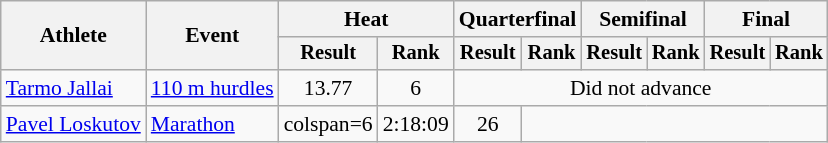<table class="wikitable" style="font-size:90%;">
<tr>
<th rowspan="2">Athlete</th>
<th rowspan="2">Event</th>
<th colspan="2">Heat</th>
<th colspan="2">Quarterfinal</th>
<th colspan="2">Semifinal</th>
<th colspan="2">Final</th>
</tr>
<tr style="font-size:95%">
<th>Result</th>
<th>Rank</th>
<th>Result</th>
<th>Rank</th>
<th>Result</th>
<th>Rank</th>
<th>Result</th>
<th>Rank</th>
</tr>
<tr align=center>
<td align=left><a href='#'>Tarmo Jallai</a></td>
<td align=left><a href='#'>110 m hurdles</a></td>
<td>13.77</td>
<td>6</td>
<td colspan=6>Did not advance</td>
</tr>
<tr align=center>
<td align=left><a href='#'>Pavel Loskutov</a></td>
<td align=left><a href='#'>Marathon</a></td>
<td>colspan=6 </td>
<td>2:18:09</td>
<td>26</td>
</tr>
</table>
